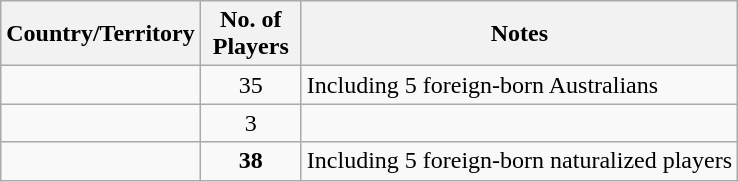<table class="wikitable sortable">
<tr>
<th scope="col" style="width:120px;">Country/Territory</th>
<th scope="col" style="width:60px;">No. of Players</th>
<th scope="col" class="unsortable">Notes</th>
</tr>
<tr>
<td></td>
<td style="text-align:center">35</td>
<td>Including 5 foreign-born Australians</td>
</tr>
<tr>
<td></td>
<td style="text-align:center">3</td>
<td></td>
</tr>
<tr>
<td><strong></strong></td>
<td style="text-align:center"><strong>38</strong></td>
<td>Including 5 foreign-born naturalized players</td>
</tr>
</table>
